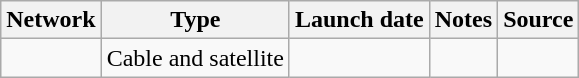<table class="wikitable sortable">
<tr>
<th>Network</th>
<th>Type</th>
<th>Launch date</th>
<th>Notes</th>
<th>Source</th>
</tr>
<tr>
<td><a href='#'></a></td>
<td>Cable and satellite</td>
<td></td>
<td></td>
<td></td>
</tr>
</table>
